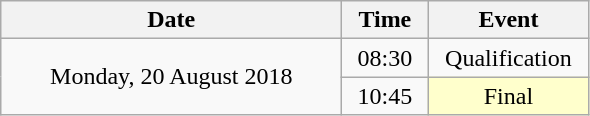<table class = "wikitable" style="text-align:center;">
<tr>
<th width="220">Date</th>
<th width="50">Time</th>
<th width="100">Event</th>
</tr>
<tr>
<td rowspan="2">Monday, 20 August 2018</td>
<td>08:30</td>
<td>Qualification</td>
</tr>
<tr>
<td>10:45</td>
<td bgcolor=ffffcc>Final</td>
</tr>
</table>
